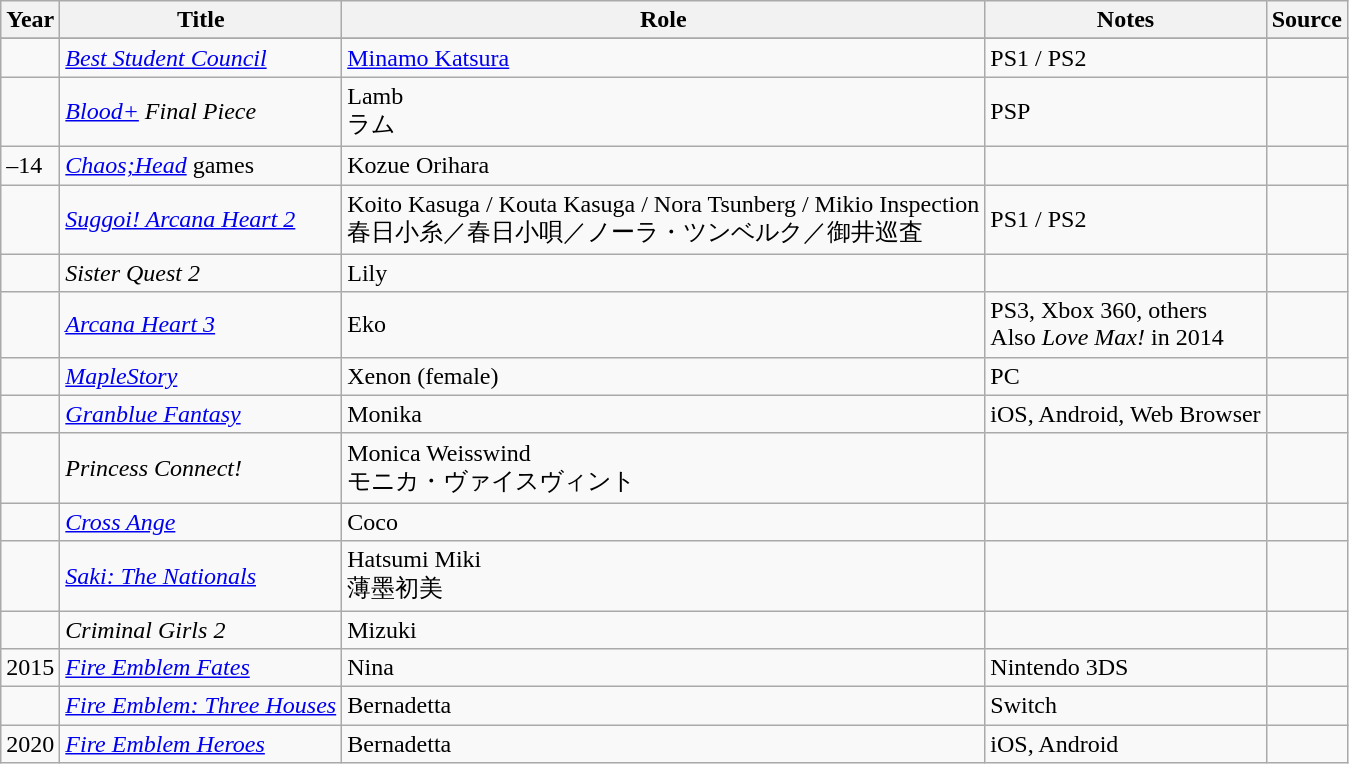<table class="wikitable sortable plainrowheaders">
<tr>
<th>Year</th>
<th>Title</th>
<th>Role</th>
<th class="unsortable">Notes</th>
<th class="unsortable">Source</th>
</tr>
<tr>
</tr>
<tr>
<td></td>
<td><em><a href='#'>Best Student Council</a></em></td>
<td><a href='#'>Minamo Katsura</a></td>
<td>PS1 / PS2</td>
<td></td>
</tr>
<tr>
<td></td>
<td><em><a href='#'>Blood+</a> Final Piece</em></td>
<td>Lamb<br>ラム</td>
<td>PSP</td>
<td></td>
</tr>
<tr>
<td>–14</td>
<td><em><a href='#'>Chaos;Head</a></em> games</td>
<td>Kozue Orihara</td>
<td></td>
<td></td>
</tr>
<tr>
<td></td>
<td><em><a href='#'>Suggoi! Arcana Heart 2</a></em></td>
<td>Koito Kasuga / Kouta Kasuga / Nora Tsunberg / Mikio Inspection<br>春日小糸／春日小唄／ノーラ・ツンベルク／御井巡査</td>
<td>PS1 / PS2</td>
<td></td>
</tr>
<tr>
<td></td>
<td><em>Sister Quest 2</em></td>
<td>Lily</td>
<td></td>
<td></td>
</tr>
<tr>
<td></td>
<td><em><a href='#'>Arcana Heart 3</a></em></td>
<td>Eko</td>
<td>PS3, Xbox 360, others<br>Also <em>Love Max!</em> in 2014</td>
<td></td>
</tr>
<tr>
<td></td>
<td><em><a href='#'>MapleStory</a></em></td>
<td>Xenon (female)</td>
<td>PC</td>
<td></td>
</tr>
<tr>
<td></td>
<td><em><a href='#'>Granblue Fantasy</a></em></td>
<td>Monika</td>
<td>iOS, Android, Web Browser</td>
<td></td>
</tr>
<tr>
<td></td>
<td><em>Princess Connect!</em><br></td>
<td>Monica Weisswind<br>モニカ・ヴァイスヴィント</td>
<td></td>
<td></td>
</tr>
<tr>
<td></td>
<td><em><a href='#'>Cross Ange</a></em></td>
<td>Coco</td>
<td></td>
<td></td>
</tr>
<tr>
<td></td>
<td><em><a href='#'>Saki: The Nationals</a></em></td>
<td>Hatsumi Miki<br>薄墨初美</td>
<td></td>
<td></td>
</tr>
<tr>
<td></td>
<td><em>Criminal Girls 2</em><br></td>
<td>Mizuki</td>
<td></td>
<td></td>
</tr>
<tr>
<td>2015</td>
<td><em><a href='#'>Fire Emblem Fates</a></em></td>
<td>Nina</td>
<td>Nintendo 3DS</td>
<td></td>
</tr>
<tr>
<td></td>
<td><em><a href='#'>Fire Emblem: Three Houses</a></em></td>
<td>Bernadetta</td>
<td>Switch</td>
<td></td>
</tr>
<tr>
<td>2020</td>
<td><em><a href='#'>Fire Emblem Heroes</a></em></td>
<td>Bernadetta</td>
<td>iOS, Android</td>
<td></td>
</tr>
</table>
